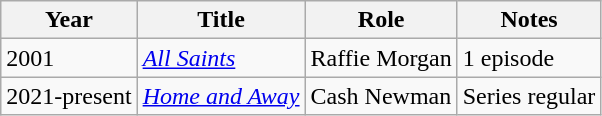<table class="wikitable sortable plainrowheaders">
<tr>
<th scope="col">Year</th>
<th scope="col">Title</th>
<th scope="col">Role</th>
<th scope="col" class="unsortable">Notes</th>
</tr>
<tr>
<td>2001</td>
<td><em><a href='#'>All Saints</a></em></td>
<td>Raffie Morgan</td>
<td>1 episode</td>
</tr>
<tr>
<td>2021-present</td>
<td><em><a href='#'>Home and Away</a></em></td>
<td>Cash Newman</td>
<td>Series regular</td>
</tr>
</table>
